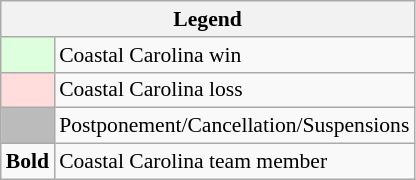<table class="wikitable" style="font-size:90%">
<tr>
<th colspan="2">Legend</th>
</tr>
<tr>
<td bgcolor="#ddffdd"> </td>
<td>Coastal Carolina win</td>
</tr>
<tr>
<td bgcolor="#ffdddd"> </td>
<td>Coastal Carolina loss</td>
</tr>
<tr>
<td bgcolor="#bbbbbb"> </td>
<td>Postponement/Cancellation/Suspensions</td>
</tr>
<tr>
<td><strong>Bold</strong></td>
<td>Coastal Carolina team member</td>
</tr>
</table>
